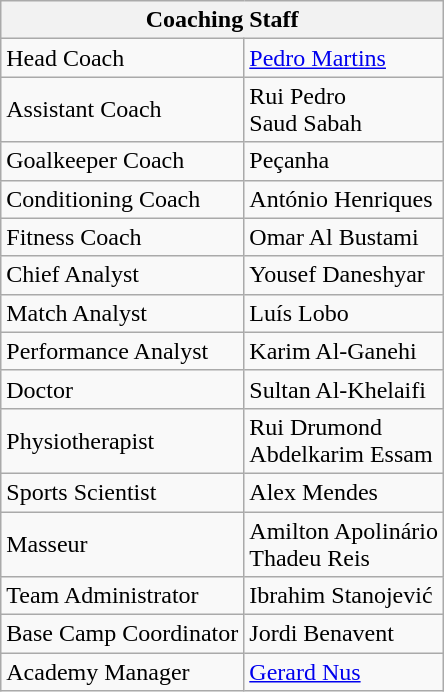<table class="wikitable">
<tr>
<th colspan="2">Coaching Staff</th>
</tr>
<tr>
<td>Head Coach</td>
<td> <a href='#'>Pedro Martins</a></td>
</tr>
<tr>
<td>Assistant Coach</td>
<td> Rui Pedro <br>  Saud Sabah</td>
</tr>
<tr>
<td>Goalkeeper Coach</td>
<td> Peçanha</td>
</tr>
<tr>
<td>Conditioning Coach</td>
<td> António Henriques</td>
</tr>
<tr>
<td>Fitness Coach</td>
<td> Omar Al Bustami</td>
</tr>
<tr>
<td>Chief Analyst</td>
<td> Yousef Daneshyar</td>
</tr>
<tr>
<td>Match Analyst</td>
<td> Luís Lobo</td>
</tr>
<tr>
<td>Performance Analyst</td>
<td> Karim Al-Ganehi</td>
</tr>
<tr>
<td>Doctor</td>
<td> Sultan Al-Khelaifi</td>
</tr>
<tr>
<td>Physiotherapist</td>
<td> Rui Drumond <br>  Abdelkarim Essam</td>
</tr>
<tr>
<td>Sports Scientist</td>
<td> Alex Mendes</td>
</tr>
<tr>
<td>Masseur</td>
<td> Amilton Apolinário <br>  Thadeu Reis</td>
</tr>
<tr>
<td>Team Administrator</td>
<td> Ibrahim Stanojević</td>
</tr>
<tr>
<td>Base Camp Coordinator</td>
<td> Jordi Benavent</td>
</tr>
<tr>
<td>Academy Manager</td>
<td> <a href='#'>Gerard Nus</a></td>
</tr>
</table>
